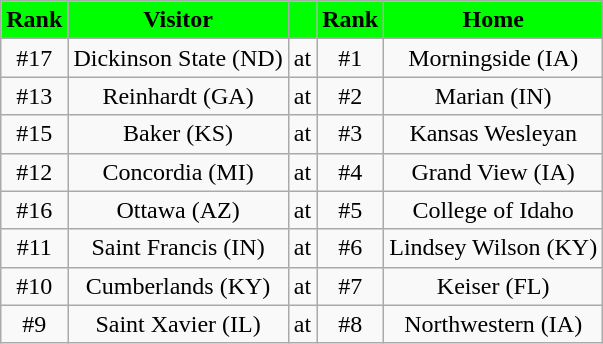<table class="wikitable sortable" style="text-align:center;">
<tr>
<th style="background:#00ff00; color:black;">Rank</th>
<th style="background:#00ff00; color:black;">Visitor</th>
<th style="background:#00ff00; color:black;"></th>
<th style="background:#00ff00; color:black;">Rank</th>
<th style="background:#00ff00; color:black;">Home</th>
</tr>
<tr style="text-align:center;">
<td>#17</td>
<td>Dickinson State (ND)</td>
<td>at</td>
<td>#1</td>
<td>Morningside (IA)</td>
</tr>
<tr style="text-align:center;">
<td>#13</td>
<td>Reinhardt (GA)</td>
<td>at</td>
<td>#2</td>
<td>Marian (IN)</td>
</tr>
<tr style="text-align:center;">
<td>#15</td>
<td>Baker (KS)</td>
<td>at</td>
<td>#3</td>
<td>Kansas Wesleyan</td>
</tr>
<tr style="text-align:center;">
<td>#12</td>
<td>Concordia (MI)</td>
<td>at</td>
<td>#4</td>
<td>Grand View (IA)</td>
</tr>
<tr style="text-align:center;">
<td>#16</td>
<td>Ottawa (AZ)</td>
<td>at</td>
<td>#5</td>
<td>College of Idaho</td>
</tr>
<tr style="text-align:center;">
<td>#11</td>
<td>Saint Francis (IN)</td>
<td>at</td>
<td>#6</td>
<td>Lindsey Wilson (KY)</td>
</tr>
<tr style="text-align:center;">
<td>#10</td>
<td>Cumberlands (KY)</td>
<td>at</td>
<td>#7</td>
<td>Keiser (FL)</td>
</tr>
<tr style="text-align:center;">
<td>#9</td>
<td>Saint Xavier (IL)</td>
<td>at</td>
<td>#8</td>
<td>Northwestern (IA)</td>
</tr>
</table>
